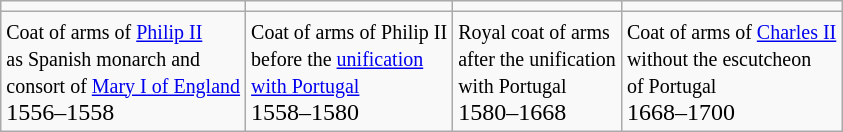<table class="wikitable">
<tr>
<td></td>
<td></td>
<td></td>
<td></td>
</tr>
<tr>
<td><small>Coat of arms of <a href='#'>Philip II</a><br>as Spanish monarch and<br>consort of <a href='#'>Mary I of England</a></small><br>1556–1558</td>
<td><small>Coat of arms of Philip II<br>before the <a href='#'>unification<br>with Portugal</a></small><br>1558–1580</td>
<td><small>Royal coat of arms<br>after the unification<br> with Portugal</small><br>1580–1668</td>
<td><small>Coat of arms of <a href='#'>Charles II</a><br>without the escutcheon<br> of Portugal</small><br>1668–1700</td>
</tr>
</table>
